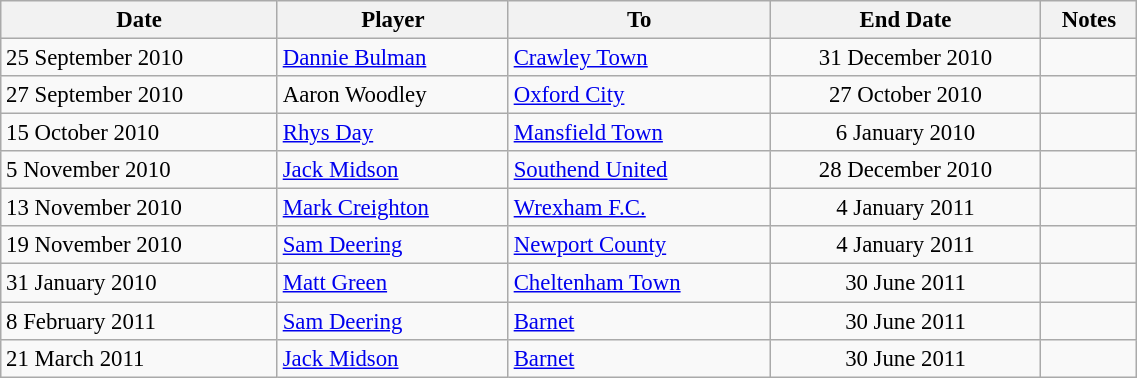<table class="wikitable" style="text-align:center; font-size:95%;width:60%; text-align:left">
<tr>
<th>Date</th>
<th>Player</th>
<th>To</th>
<th>End Date</th>
<th>Notes</th>
</tr>
<tr>
<td>25 September 2010</td>
<td><a href='#'>Dannie Bulman</a></td>
<td><a href='#'>Crawley Town</a></td>
<td style="text-align:center;">31 December 2010</td>
<td style="text-align:center;"></td>
</tr>
<tr>
<td>27 September 2010</td>
<td>Aaron Woodley</td>
<td><a href='#'>Oxford City</a></td>
<td style="text-align:center;">27 October 2010</td>
<td style="text-align:center;"></td>
</tr>
<tr>
<td>15 October 2010</td>
<td><a href='#'>Rhys Day</a></td>
<td><a href='#'>Mansfield Town</a></td>
<td style="text-align:center;">6 January 2010</td>
<td style="text-align:center;"></td>
</tr>
<tr>
<td>5 November 2010</td>
<td><a href='#'>Jack Midson</a></td>
<td><a href='#'>Southend United</a></td>
<td style="text-align:center;">28 December 2010</td>
<td style="text-align:center;"></td>
</tr>
<tr>
<td>13 November 2010</td>
<td><a href='#'>Mark Creighton</a></td>
<td><a href='#'>Wrexham F.C.</a></td>
<td style="text-align:center;">4 January 2011</td>
<td style="text-align:center;"></td>
</tr>
<tr>
<td>19 November 2010</td>
<td><a href='#'>Sam Deering</a></td>
<td><a href='#'>Newport County</a></td>
<td style="text-align:center;">4 January 2011</td>
<td style="text-align:center;"></td>
</tr>
<tr>
<td>31 January 2010</td>
<td><a href='#'>Matt Green</a></td>
<td><a href='#'>Cheltenham Town</a></td>
<td style="text-align:center;">30 June 2011</td>
<td style="text-align:center;"></td>
</tr>
<tr>
<td>8 February 2011</td>
<td><a href='#'>Sam Deering</a></td>
<td><a href='#'>Barnet</a></td>
<td style="text-align:center;">30 June 2011</td>
<td style="text-align:center;"></td>
</tr>
<tr>
<td>21 March 2011</td>
<td><a href='#'>Jack Midson</a></td>
<td><a href='#'>Barnet</a></td>
<td style="text-align:center;">30 June 2011</td>
<td style="text-align:center;"></td>
</tr>
</table>
